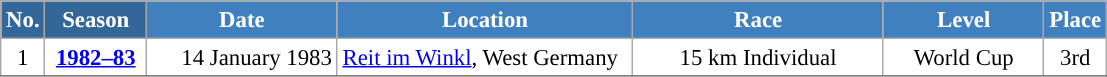<table class="wikitable sortable" style="font-size:95%; text-align:center; border:grey solid 1px; border-collapse:collapse; background:#ffffff;">
<tr style="background:#efefef;">
<th style="background-color:#369; color:white;">No.</th>
<th style="background-color:#369; color:white;">Season</th>
<th style="background-color:#4180be; color:white; width:120px;">Date</th>
<th style="background-color:#4180be; color:white; width:190px;">Location</th>
<th style="background-color:#4180be; color:white; width:160px;">Race</th>
<th style="background-color:#4180be; color:white; width:100px;">Level</th>
<th style="background-color:#4180be; color:white;">Place</th>
</tr>
<tr>
<td align=center>1</td>
<td rowspan=1 align=center><strong> <a href='#'>1982–83</a> </strong></td>
<td align=right>14 January 1983</td>
<td align=left> <a href='#'>Reit im Winkl</a>, West Germany</td>
<td>15 km Individual</td>
<td>World Cup</td>
<td>3rd</td>
</tr>
<tr>
</tr>
</table>
